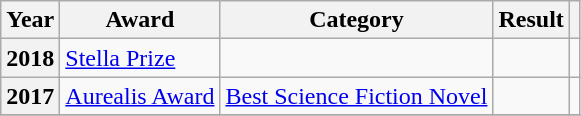<table class="wikitable sortable">
<tr>
<th>Year</th>
<th>Award</th>
<th>Category</th>
<th>Result</th>
<th></th>
</tr>
<tr>
<th rowspan="1">2018</th>
<td><a href='#'>Stella Prize</a></td>
<td></td>
<td></td>
<td></td>
</tr>
<tr>
<th rowspan="1">2017</th>
<td><a href='#'>Aurealis Award</a></td>
<td><a href='#'>Best Science Fiction Novel</a></td>
<td></td>
<td></td>
</tr>
<tr>
</tr>
</table>
